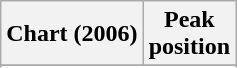<table class="wikitable sortable plainrowheaders" style="text-align:center">
<tr>
<th>Chart (2006)</th>
<th>Peak<br>position</th>
</tr>
<tr>
</tr>
<tr>
</tr>
<tr>
</tr>
</table>
